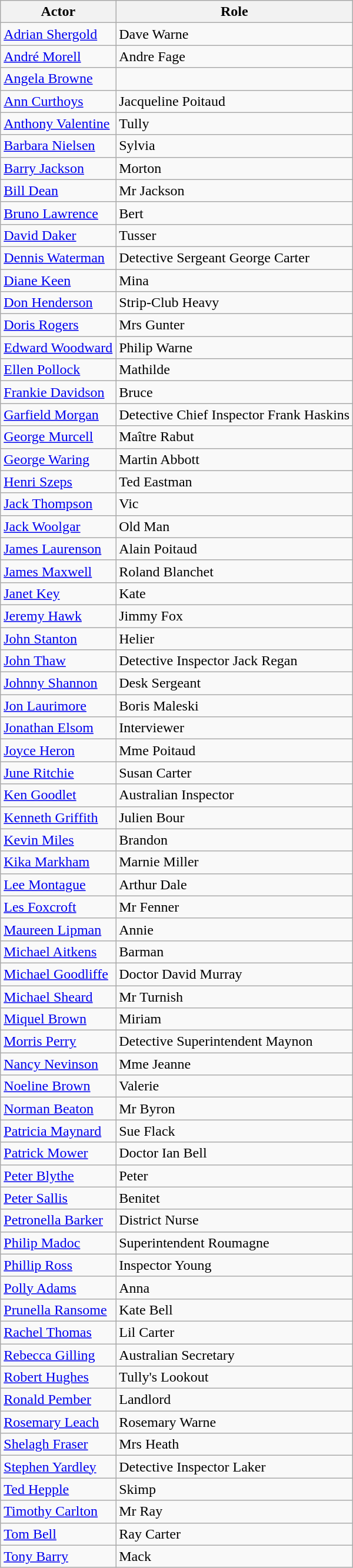<table class=wikitable>
<tr>
<th>Actor</th>
<th>Role</th>
</tr>
<tr>
<td><a href='#'>Adrian Shergold</a></td>
<td>Dave Warne</td>
</tr>
<tr>
<td><a href='#'>André Morell</a></td>
<td>Andre Fage</td>
</tr>
<tr>
<td><a href='#'>Angela Browne</a></td>
<td></td>
</tr>
<tr>
<td><a href='#'>Ann Curthoys</a></td>
<td>Jacqueline Poitaud</td>
</tr>
<tr>
<td><a href='#'>Anthony Valentine</a></td>
<td>Tully</td>
</tr>
<tr>
<td><a href='#'>Barbara Nielsen</a></td>
<td>Sylvia</td>
</tr>
<tr>
<td><a href='#'>Barry Jackson</a></td>
<td>Morton</td>
</tr>
<tr>
<td><a href='#'>Bill Dean</a></td>
<td>Mr Jackson</td>
</tr>
<tr>
<td><a href='#'>Bruno Lawrence</a></td>
<td>Bert</td>
</tr>
<tr>
<td><a href='#'>David Daker</a></td>
<td>Tusser</td>
</tr>
<tr>
<td><a href='#'>Dennis Waterman</a></td>
<td>Detective Sergeant George Carter</td>
</tr>
<tr>
<td><a href='#'>Diane Keen</a></td>
<td>Mina</td>
</tr>
<tr>
<td><a href='#'>Don Henderson</a></td>
<td>Strip-Club Heavy</td>
</tr>
<tr>
<td><a href='#'>Doris Rogers</a></td>
<td>Mrs Gunter</td>
</tr>
<tr>
<td><a href='#'>Edward Woodward</a></td>
<td>Philip Warne</td>
</tr>
<tr>
<td><a href='#'>Ellen Pollock</a></td>
<td>Mathilde</td>
</tr>
<tr>
<td><a href='#'>Frankie Davidson</a></td>
<td>Bruce</td>
</tr>
<tr>
<td><a href='#'>Garfield Morgan</a></td>
<td>Detective Chief Inspector Frank Haskins</td>
</tr>
<tr>
<td><a href='#'>George Murcell</a></td>
<td>Maître Rabut</td>
</tr>
<tr>
<td><a href='#'>George Waring</a></td>
<td>Martin Abbott</td>
</tr>
<tr>
<td><a href='#'>Henri Szeps</a></td>
<td>Ted Eastman</td>
</tr>
<tr>
<td><a href='#'>Jack Thompson</a></td>
<td>Vic</td>
</tr>
<tr>
<td><a href='#'>Jack Woolgar</a></td>
<td>Old Man</td>
</tr>
<tr>
<td><a href='#'>James Laurenson</a></td>
<td>Alain Poitaud</td>
</tr>
<tr>
<td><a href='#'>James Maxwell</a></td>
<td>Roland Blanchet</td>
</tr>
<tr>
<td><a href='#'>Janet Key</a></td>
<td>Kate</td>
</tr>
<tr>
<td><a href='#'>Jeremy Hawk</a></td>
<td>Jimmy Fox</td>
</tr>
<tr>
<td><a href='#'>John Stanton</a></td>
<td>Helier</td>
</tr>
<tr>
<td><a href='#'>John Thaw</a></td>
<td>Detective Inspector Jack Regan</td>
</tr>
<tr>
<td><a href='#'>Johnny Shannon</a></td>
<td>Desk Sergeant</td>
</tr>
<tr>
<td><a href='#'>Jon Laurimore</a></td>
<td>Boris Maleski</td>
</tr>
<tr>
<td><a href='#'>Jonathan Elsom</a></td>
<td>Interviewer</td>
</tr>
<tr>
<td><a href='#'>Joyce Heron</a></td>
<td>Mme Poitaud</td>
</tr>
<tr>
<td><a href='#'>June Ritchie</a></td>
<td>Susan Carter</td>
</tr>
<tr>
<td><a href='#'>Ken Goodlet</a></td>
<td>Australian Inspector</td>
</tr>
<tr>
<td><a href='#'>Kenneth Griffith</a></td>
<td>Julien Bour</td>
</tr>
<tr>
<td><a href='#'>Kevin Miles</a></td>
<td>Brandon</td>
</tr>
<tr>
<td><a href='#'>Kika Markham</a></td>
<td>Marnie Miller</td>
</tr>
<tr>
<td><a href='#'>Lee Montague</a></td>
<td>Arthur Dale</td>
</tr>
<tr>
<td><a href='#'>Les Foxcroft</a></td>
<td>Mr Fenner</td>
</tr>
<tr>
<td><a href='#'>Maureen Lipman</a></td>
<td>Annie</td>
</tr>
<tr>
<td><a href='#'>Michael Aitkens</a></td>
<td>Barman</td>
</tr>
<tr>
<td><a href='#'>Michael Goodliffe</a></td>
<td>Doctor David Murray</td>
</tr>
<tr>
<td><a href='#'>Michael Sheard</a></td>
<td>Mr Turnish</td>
</tr>
<tr>
<td><a href='#'>Miquel Brown</a></td>
<td>Miriam</td>
</tr>
<tr>
<td><a href='#'>Morris Perry</a></td>
<td>Detective Superintendent Maynon</td>
</tr>
<tr>
<td><a href='#'>Nancy Nevinson</a></td>
<td>Mme Jeanne</td>
</tr>
<tr>
<td><a href='#'>Noeline Brown</a></td>
<td>Valerie</td>
</tr>
<tr>
<td><a href='#'>Norman Beaton</a></td>
<td>Mr Byron</td>
</tr>
<tr>
<td><a href='#'>Patricia Maynard</a></td>
<td>Sue Flack</td>
</tr>
<tr>
<td><a href='#'>Patrick Mower</a></td>
<td>Doctor Ian Bell</td>
</tr>
<tr>
<td><a href='#'>Peter Blythe</a></td>
<td>Peter</td>
</tr>
<tr>
<td><a href='#'>Peter Sallis</a></td>
<td>Benitet</td>
</tr>
<tr>
<td><a href='#'>Petronella Barker</a></td>
<td>District Nurse</td>
</tr>
<tr>
<td><a href='#'>Philip Madoc</a></td>
<td>Superintendent Roumagne</td>
</tr>
<tr>
<td><a href='#'>Phillip Ross</a></td>
<td>Inspector Young</td>
</tr>
<tr>
<td><a href='#'>Polly Adams</a></td>
<td>Anna</td>
</tr>
<tr>
<td><a href='#'>Prunella Ransome</a></td>
<td>Kate Bell</td>
</tr>
<tr>
<td><a href='#'>Rachel Thomas</a></td>
<td>Lil Carter</td>
</tr>
<tr>
<td><a href='#'>Rebecca Gilling</a></td>
<td>Australian Secretary</td>
</tr>
<tr>
<td><a href='#'>Robert Hughes</a></td>
<td>Tully's Lookout</td>
</tr>
<tr>
<td><a href='#'>Ronald Pember</a></td>
<td>Landlord</td>
</tr>
<tr>
<td><a href='#'>Rosemary Leach</a></td>
<td>Rosemary Warne</td>
</tr>
<tr>
<td><a href='#'>Shelagh Fraser</a></td>
<td>Mrs Heath</td>
</tr>
<tr>
<td><a href='#'>Stephen Yardley</a></td>
<td>Detective Inspector Laker</td>
</tr>
<tr>
<td><a href='#'>Ted Hepple</a></td>
<td>Skimp</td>
</tr>
<tr>
<td><a href='#'>Timothy Carlton</a></td>
<td>Mr Ray</td>
</tr>
<tr>
<td><a href='#'>Tom Bell</a></td>
<td>Ray Carter</td>
</tr>
<tr>
<td><a href='#'>Tony Barry</a></td>
<td>Mack</td>
</tr>
</table>
